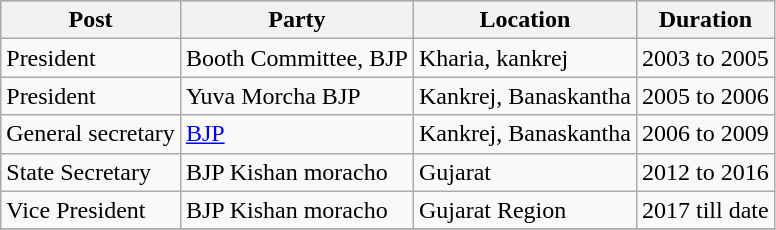<table class="wikitable">
<tr style="background:#ccc; text-align:center;">
<th>Post</th>
<th>Party</th>
<th>Location</th>
<th>Duration</th>
</tr>
<tr>
<td>President</td>
<td>Booth Committee, BJP</td>
<td>Kharia, kankrej</td>
<td>2003 to 2005</td>
</tr>
<tr>
<td>President</td>
<td>Yuva Morcha BJP</td>
<td>Kankrej, Banaskantha</td>
<td>2005 to 2006</td>
</tr>
<tr>
<td>General secretary</td>
<td><a href='#'>BJP</a></td>
<td>Kankrej, Banaskantha</td>
<td>2006 to 2009</td>
</tr>
<tr>
<td>State Secretary</td>
<td>BJP Kishan moracho</td>
<td>Gujarat</td>
<td>2012 to 2016</td>
</tr>
<tr>
<td>Vice President</td>
<td>BJP Kishan moracho</td>
<td>Gujarat Region</td>
<td>2017 till date</td>
</tr>
<tr>
</tr>
</table>
